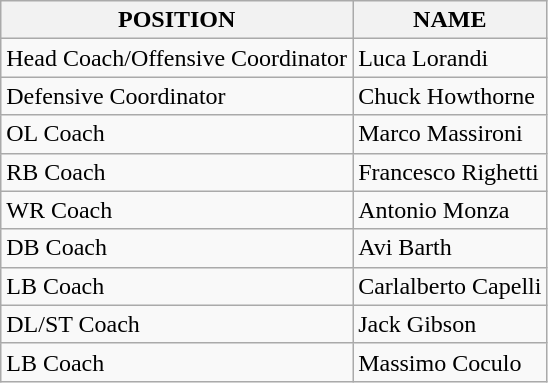<table class="wikitable sortable">
<tr>
<th>POSITION</th>
<th>NAME</th>
</tr>
<tr>
<td>Head Coach/Offensive Coordinator</td>
<td>Luca Lorandi</td>
</tr>
<tr>
<td>Defensive Coordinator</td>
<td>Chuck Howthorne</td>
</tr>
<tr>
<td>OL Coach</td>
<td>Marco Massironi</td>
</tr>
<tr>
<td>RB Coach</td>
<td>Francesco Righetti</td>
</tr>
<tr>
<td>WR Coach</td>
<td>Antonio Monza</td>
</tr>
<tr>
<td>DB Coach</td>
<td>Avi Barth</td>
</tr>
<tr>
<td>LB Coach</td>
<td>Carlalberto Capelli</td>
</tr>
<tr>
<td>DL/ST Coach</td>
<td>Jack Gibson</td>
</tr>
<tr>
<td>LB Coach</td>
<td>Massimo Coculo</td>
</tr>
</table>
